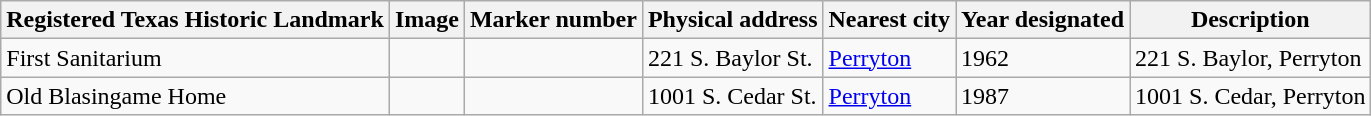<table class="wikitable sortable">
<tr>
<th>Registered Texas Historic Landmark</th>
<th>Image</th>
<th>Marker number</th>
<th>Physical address</th>
<th>Nearest city</th>
<th>Year designated</th>
<th>Description</th>
</tr>
<tr>
<td>First Sanitarium</td>
<td></td>
<td></td>
<td>221 S. Baylor St.<br></td>
<td><a href='#'>Perryton</a></td>
<td>1962</td>
<td>221 S. Baylor, Perryton</td>
</tr>
<tr>
<td>Old Blasingame Home</td>
<td></td>
<td></td>
<td>1001 S. Cedar St.<br></td>
<td><a href='#'>Perryton</a></td>
<td>1987</td>
<td>1001 S. Cedar, Perryton</td>
</tr>
</table>
